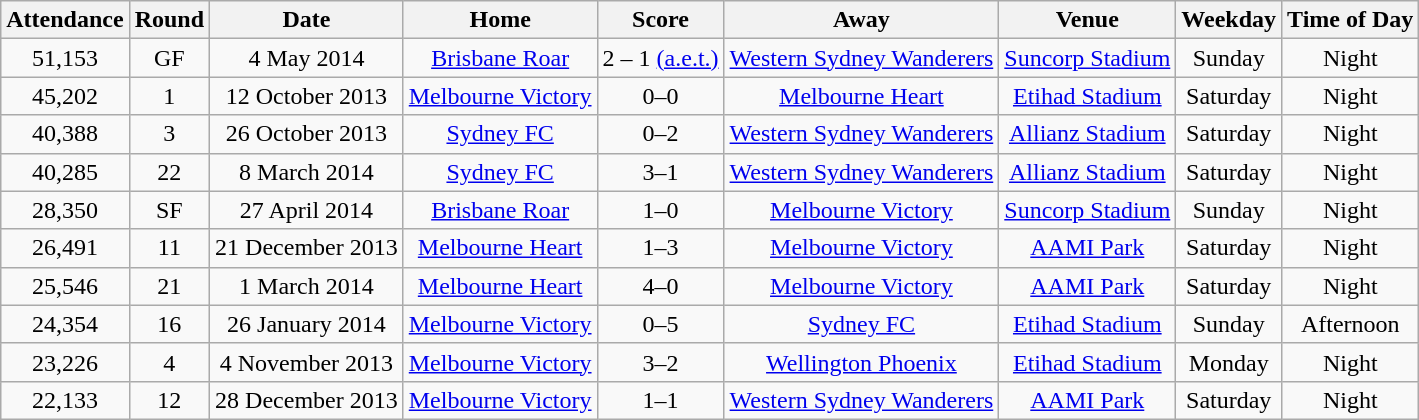<table class="wikitable sortable" style="text-align:center;">
<tr>
<th>Attendance</th>
<th>Round</th>
<th>Date</th>
<th>Home</th>
<th>Score</th>
<th>Away</th>
<th>Venue</th>
<th>Weekday</th>
<th>Time of Day</th>
</tr>
<tr>
<td>51,153</td>
<td>GF</td>
<td>4 May 2014</td>
<td><a href='#'>Brisbane Roar</a></td>
<td>2 – 1 <a href='#'>(a.e.t.)</a></td>
<td><a href='#'>Western Sydney Wanderers</a></td>
<td><a href='#'>Suncorp Stadium</a></td>
<td>Sunday</td>
<td>Night</td>
</tr>
<tr>
<td>45,202</td>
<td>1</td>
<td>12 October 2013</td>
<td><a href='#'>Melbourne Victory</a></td>
<td>0–0</td>
<td><a href='#'>Melbourne Heart</a></td>
<td><a href='#'>Etihad Stadium</a></td>
<td>Saturday</td>
<td>Night</td>
</tr>
<tr>
<td>40,388</td>
<td>3</td>
<td>26 October 2013</td>
<td><a href='#'>Sydney FC</a></td>
<td>0–2</td>
<td><a href='#'>Western Sydney Wanderers</a></td>
<td><a href='#'>Allianz Stadium</a></td>
<td>Saturday</td>
<td>Night</td>
</tr>
<tr>
<td>40,285</td>
<td>22</td>
<td>8 March 2014</td>
<td><a href='#'>Sydney FC</a></td>
<td>3–1</td>
<td><a href='#'>Western Sydney Wanderers</a></td>
<td><a href='#'>Allianz Stadium</a></td>
<td>Saturday</td>
<td>Night</td>
</tr>
<tr>
<td>28,350</td>
<td>SF</td>
<td>27 April 2014</td>
<td><a href='#'>Brisbane Roar</a></td>
<td>1–0</td>
<td><a href='#'>Melbourne Victory</a></td>
<td><a href='#'>Suncorp Stadium</a></td>
<td>Sunday</td>
<td>Night</td>
</tr>
<tr>
<td>26,491</td>
<td>11</td>
<td>21 December 2013</td>
<td><a href='#'>Melbourne Heart</a></td>
<td>1–3</td>
<td><a href='#'>Melbourne Victory</a></td>
<td><a href='#'>AAMI Park</a></td>
<td>Saturday</td>
<td>Night</td>
</tr>
<tr>
<td>25,546</td>
<td>21</td>
<td>1 March 2014</td>
<td><a href='#'>Melbourne Heart</a></td>
<td>4–0</td>
<td><a href='#'>Melbourne Victory</a></td>
<td><a href='#'>AAMI Park</a></td>
<td>Saturday</td>
<td>Night</td>
</tr>
<tr>
<td>24,354</td>
<td>16</td>
<td>26 January 2014</td>
<td><a href='#'>Melbourne Victory</a></td>
<td>0–5</td>
<td><a href='#'>Sydney FC</a></td>
<td><a href='#'>Etihad Stadium</a></td>
<td>Sunday</td>
<td>Afternoon</td>
</tr>
<tr>
<td>23,226</td>
<td>4</td>
<td>4 November 2013</td>
<td><a href='#'>Melbourne Victory</a></td>
<td>3–2</td>
<td><a href='#'>Wellington Phoenix</a></td>
<td><a href='#'>Etihad Stadium</a></td>
<td>Monday</td>
<td>Night</td>
</tr>
<tr>
<td>22,133</td>
<td>12</td>
<td>28 December 2013</td>
<td><a href='#'>Melbourne Victory</a></td>
<td>1–1</td>
<td><a href='#'>Western Sydney Wanderers</a></td>
<td><a href='#'>AAMI Park</a></td>
<td>Saturday</td>
<td>Night</td>
</tr>
</table>
